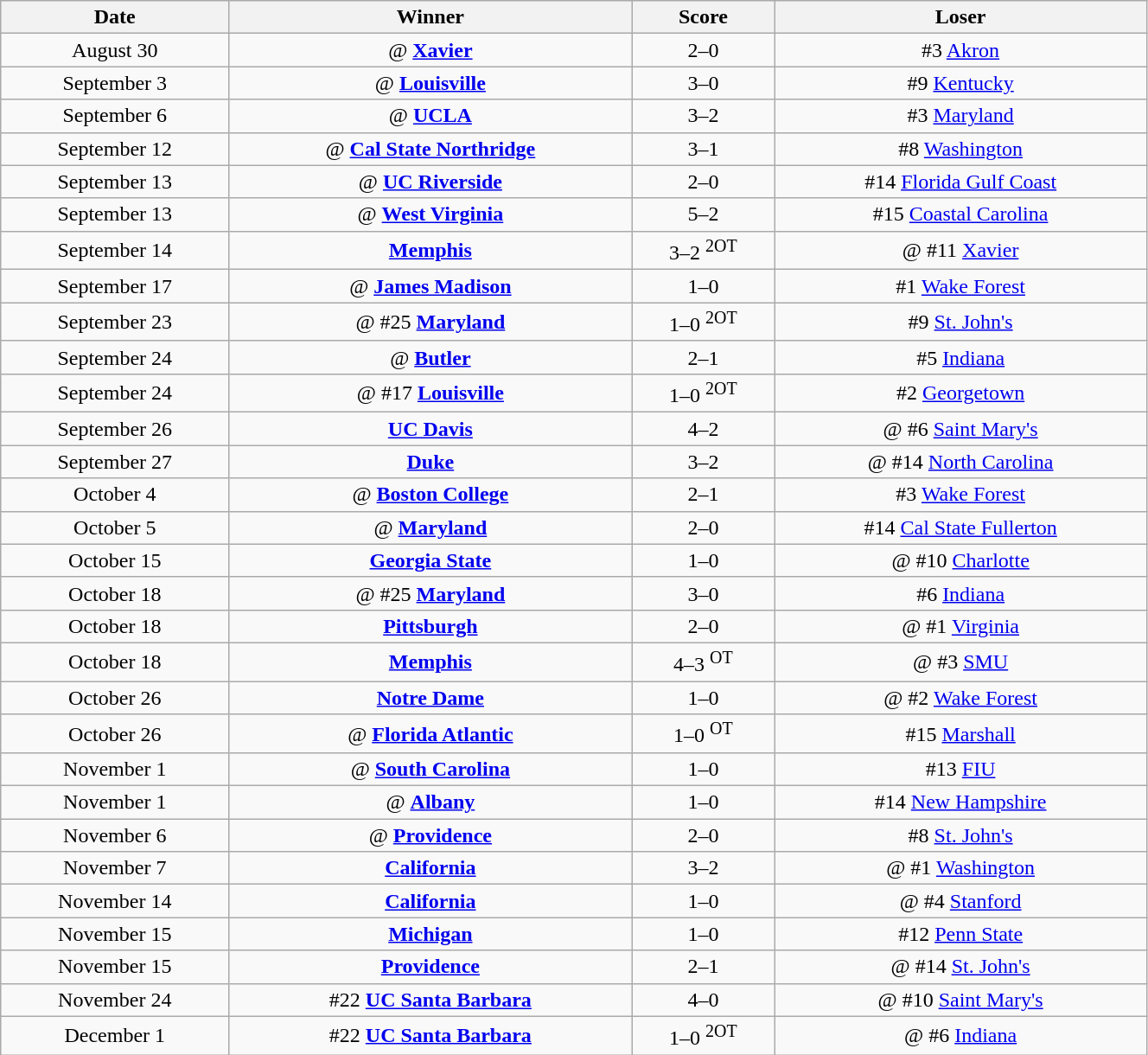<table class="wikitable" style="text-align:center; font-size:100%; width:70%">
<tr>
<th>Date</th>
<th>Winner</th>
<th>Score</th>
<th>Loser</th>
</tr>
<tr>
<td>August 30</td>
<td>@ <strong><a href='#'>Xavier</a></strong></td>
<td>2–0</td>
<td>#3 <a href='#'>Akron</a></td>
</tr>
<tr>
<td>September 3</td>
<td>@ <strong><a href='#'>Louisville</a> </strong></td>
<td>3–0</td>
<td>#9 <a href='#'>Kentucky</a></td>
</tr>
<tr>
<td>September 6</td>
<td>@ <strong><a href='#'>UCLA</a></strong></td>
<td>3–2</td>
<td>#3 <a href='#'>Maryland</a></td>
</tr>
<tr>
<td>September 12</td>
<td>@ <strong><a href='#'>Cal State Northridge</a></strong></td>
<td>3–1</td>
<td>#8  <a href='#'>Washington</a></td>
</tr>
<tr>
<td>September 13</td>
<td>@ <strong><a href='#'>UC Riverside</a></strong></td>
<td>2–0</td>
<td>#14 <a href='#'>Florida Gulf Coast</a></td>
</tr>
<tr>
<td>September 13</td>
<td>@ <strong><a href='#'>West Virginia</a></strong></td>
<td>5–2</td>
<td>#15 <a href='#'>Coastal Carolina</a></td>
</tr>
<tr>
<td>September 14</td>
<td><strong><a href='#'>Memphis</a></strong></td>
<td>3–2 <sup>2OT</sup></td>
<td>@ #11 <a href='#'>Xavier</a></td>
</tr>
<tr>
<td>September 17</td>
<td>@ <strong><a href='#'>James Madison</a></strong></td>
<td>1–0</td>
<td>#1 <a href='#'>Wake Forest</a></td>
</tr>
<tr>
<td>September 23</td>
<td>@ #25 <strong><a href='#'>Maryland</a></strong></td>
<td>1–0 <sup>2OT</sup></td>
<td>#9 <a href='#'>St. John's</a></td>
</tr>
<tr>
<td>September 24</td>
<td>@ <strong><a href='#'>Butler</a></strong></td>
<td>2–1</td>
<td>#5 <a href='#'>Indiana</a></td>
</tr>
<tr>
<td>September 24</td>
<td>@ #17 <strong><a href='#'>Louisville</a></strong></td>
<td>1–0 <sup>2OT</sup></td>
<td>#2 <a href='#'>Georgetown</a></td>
</tr>
<tr>
<td>September 26</td>
<td><strong><a href='#'>UC Davis</a></strong></td>
<td>4–2</td>
<td>@ #6 <a href='#'>Saint Mary's</a></td>
</tr>
<tr>
<td>September 27</td>
<td><strong><a href='#'>Duke</a></strong></td>
<td>3–2</td>
<td>@ #14 <a href='#'>North Carolina</a></td>
</tr>
<tr>
<td>October 4</td>
<td>@ <strong><a href='#'>Boston College</a></strong></td>
<td>2–1</td>
<td>#3 <a href='#'>Wake Forest</a></td>
</tr>
<tr>
<td>October 5</td>
<td>@ <strong><a href='#'>Maryland</a></strong></td>
<td>2–0</td>
<td>#14 <a href='#'>Cal State Fullerton</a></td>
</tr>
<tr>
<td>October 15</td>
<td><strong><a href='#'>Georgia State</a></strong></td>
<td>1–0</td>
<td>@ #10 <a href='#'>Charlotte</a></td>
</tr>
<tr>
<td>October 18</td>
<td>@ #25 <strong><a href='#'>Maryland</a></strong></td>
<td>3–0</td>
<td>#6 <a href='#'>Indiana</a></td>
</tr>
<tr>
<td>October 18</td>
<td><strong><a href='#'>Pittsburgh</a></strong></td>
<td>2–0</td>
<td>@ #1 <a href='#'>Virginia</a></td>
</tr>
<tr>
<td>October 18</td>
<td><strong><a href='#'>Memphis</a></strong></td>
<td>4–3 <sup>OT</sup></td>
<td>@ #3 <a href='#'>SMU</a></td>
</tr>
<tr>
<td>October 26</td>
<td><strong><a href='#'>Notre Dame</a></strong></td>
<td>1–0</td>
<td>@ #2  <a href='#'>Wake Forest</a></td>
</tr>
<tr>
<td>October 26</td>
<td>@ <strong><a href='#'>Florida Atlantic</a></strong></td>
<td>1–0 <sup>OT</sup></td>
<td>#15 <a href='#'>Marshall</a></td>
</tr>
<tr>
<td>November 1</td>
<td>@ <strong><a href='#'>South Carolina</a></strong></td>
<td>1–0</td>
<td>#13 <a href='#'>FIU</a></td>
</tr>
<tr>
<td>November 1</td>
<td>@ <strong><a href='#'>Albany</a></strong></td>
<td>1–0</td>
<td>#14 <a href='#'>New Hampshire</a></td>
</tr>
<tr>
<td>November 6</td>
<td>@ <strong><a href='#'>Providence</a></strong></td>
<td>2–0</td>
<td>#8 <a href='#'>St. John's</a></td>
</tr>
<tr>
<td>November 7</td>
<td><strong><a href='#'>California</a></strong></td>
<td>3–2</td>
<td>@ #1 <a href='#'>Washington</a></td>
</tr>
<tr>
<td>November 14</td>
<td><strong><a href='#'>California</a></strong></td>
<td>1–0</td>
<td>@ #4 <a href='#'>Stanford</a></td>
</tr>
<tr>
<td>November 15</td>
<td><strong><a href='#'>Michigan</a></strong></td>
<td>1–0</td>
<td>#12 <a href='#'>Penn State</a></td>
</tr>
<tr>
<td>November 15</td>
<td><strong><a href='#'>Providence</a></strong></td>
<td>2–1</td>
<td>@ #14 <a href='#'>St. John's</a></td>
</tr>
<tr>
<td>November 24</td>
<td>#22 <strong><a href='#'>UC Santa Barbara</a></strong></td>
<td>4–0</td>
<td>@ #10 <a href='#'>Saint Mary's</a></td>
</tr>
<tr>
<td>December 1</td>
<td>#22 <strong><a href='#'>UC Santa Barbara</a></strong></td>
<td>1–0 <sup>2OT</sup></td>
<td>@ #6 <a href='#'>Indiana</a></td>
</tr>
</table>
